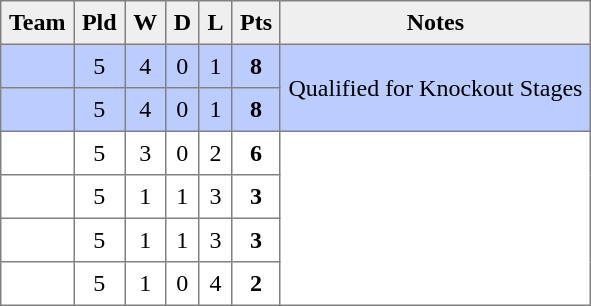<table style=border-collapse:collapse border=1 cellspacing=0 cellpadding=5>
<tr align=center bgcolor=#efefef>
<th>Team</th>
<th>Pld</th>
<th>W</th>
<th>D</th>
<th>L</th>
<th>Pts</th>
<th>Notes</th>
</tr>
<tr align=center style="background:#bbccff;">
<td style="text-align:left;"> </td>
<td>5</td>
<td>4</td>
<td>0</td>
<td>1</td>
<td><strong>8</strong></td>
<td rowspan=2>Qualified for Knockout Stages</td>
</tr>
<tr align=center style="background:#bbccff;">
<td style="text-align:left;"> </td>
<td>5</td>
<td>4</td>
<td>0</td>
<td>1</td>
<td><strong>8</strong></td>
</tr>
<tr align=center style="background:#FFFFFF;">
<td style="text-align:left;"> </td>
<td>5</td>
<td>3</td>
<td>0</td>
<td>2</td>
<td><strong>6</strong></td>
<td rowspan=4></td>
</tr>
<tr align=center style="background:#FFFFFF;">
<td style="text-align:left;"> </td>
<td>5</td>
<td>1</td>
<td>1</td>
<td>3</td>
<td><strong>3</strong></td>
</tr>
<tr align=center style="background:#FFFFFF;">
<td style="text-align:left;"> </td>
<td>5</td>
<td>1</td>
<td>1</td>
<td>3</td>
<td><strong>3</strong></td>
</tr>
<tr align=center style="background:#FFFFFF;">
<td style="text-align:left;"> </td>
<td>5</td>
<td>1</td>
<td>0</td>
<td>4</td>
<td><strong>2</strong></td>
</tr>
</table>
